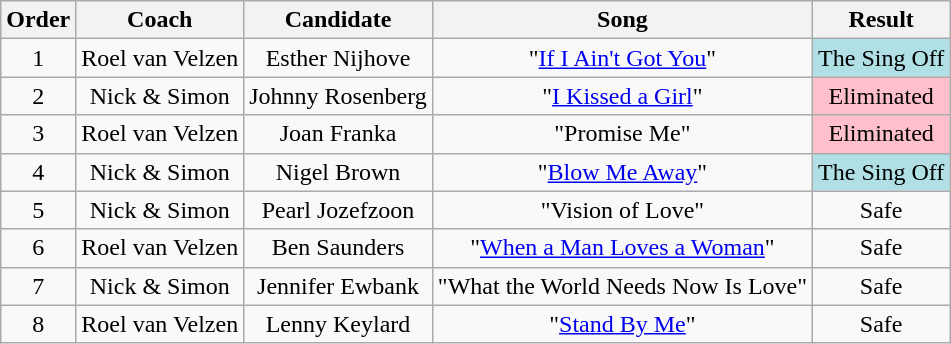<table class="wikitable" style="text-align: center; width: auto;">
<tr>
<th>Order</th>
<th>Coach</th>
<th>Candidate</th>
<th>Song</th>
<th>Result</th>
</tr>
<tr>
<td>1</td>
<td>Roel van Velzen</td>
<td>Esther Nijhove</td>
<td>"<a href='#'>If I Ain't Got You</a>"</td>
<td style="background:#B0E0E6;">The Sing Off</td>
</tr>
<tr>
<td>2</td>
<td>Nick & Simon</td>
<td>Johnny Rosenberg</td>
<td>"<a href='#'>I Kissed a Girl</a>"</td>
<td style="background:pink;">Eliminated</td>
</tr>
<tr>
<td>3</td>
<td>Roel van Velzen</td>
<td>Joan Franka</td>
<td>"Promise Me"</td>
<td style="background:pink;">Eliminated</td>
</tr>
<tr>
<td>4</td>
<td>Nick & Simon</td>
<td>Nigel Brown</td>
<td>"<a href='#'>Blow Me Away</a>"</td>
<td style="background:#B0E0E6;">The Sing Off</td>
</tr>
<tr>
<td>5</td>
<td>Nick & Simon</td>
<td>Pearl Jozefzoon</td>
<td>"Vision of Love"</td>
<td>Safe</td>
</tr>
<tr>
<td>6</td>
<td>Roel van Velzen</td>
<td>Ben Saunders</td>
<td>"<a href='#'>When a Man Loves a Woman</a>"</td>
<td>Safe</td>
</tr>
<tr>
<td>7</td>
<td>Nick & Simon</td>
<td>Jennifer Ewbank</td>
<td>"What the World Needs Now Is Love"</td>
<td>Safe</td>
</tr>
<tr>
<td>8</td>
<td>Roel van Velzen</td>
<td>Lenny Keylard</td>
<td>"<a href='#'>Stand By Me</a>"</td>
<td>Safe</td>
</tr>
</table>
